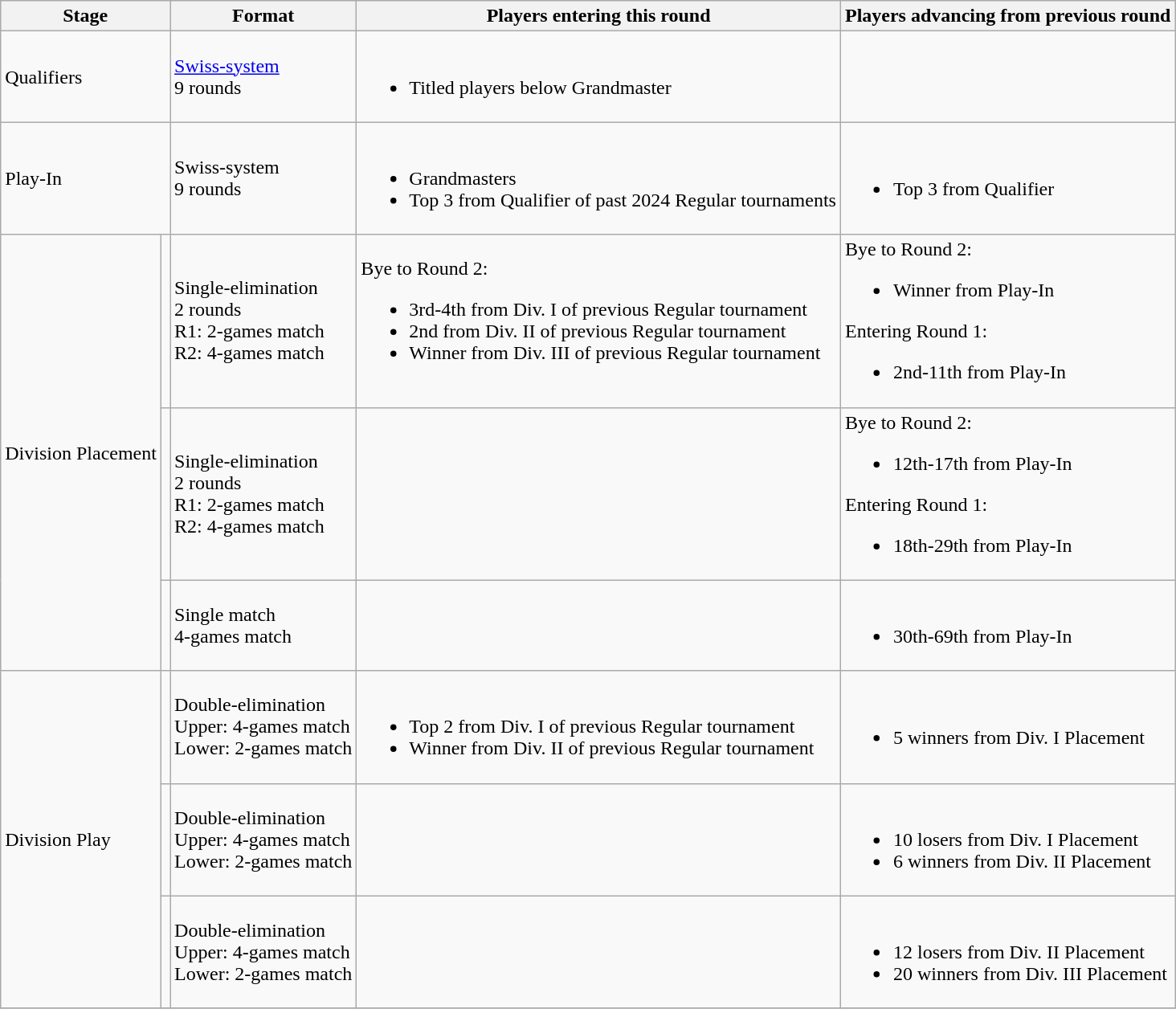<table class="wikitable">
<tr>
<th colspan=2>Stage</th>
<th>Format</th>
<th>Players entering this round</th>
<th>Players advancing from previous round</th>
</tr>
<tr>
<td colspan=2>Qualifiers</td>
<td><a href='#'>Swiss-system</a><br>9 rounds</td>
<td><br><ul><li>Titled players below Grandmaster</li></ul></td>
<td></td>
</tr>
<tr>
<td colspan=2>Play-In</td>
<td>Swiss-system<br>9 rounds</td>
<td><br><ul><li>Grandmasters</li><li>Top 3 from Qualifier of past 2024 Regular tournaments</li></ul></td>
<td><br><ul><li>Top 3 from Qualifier</li></ul></td>
</tr>
<tr>
<td rowspan=3>Division Placement</td>
<td></td>
<td>Single-elimination<br>2 rounds<br>R1: 2-games match<br>R2: 4-games match</td>
<td>Bye to Round 2:<br><ul><li>3rd-4th from Div. I of previous Regular tournament</li><li>2nd from Div. II of previous Regular tournament</li><li>Winner from Div. III of previous Regular tournament</li></ul></td>
<td>Bye to Round 2:<br><ul><li>Winner from Play-In</li></ul>Entering Round 1:<ul><li>2nd-11th from Play-In</li></ul></td>
</tr>
<tr>
<td></td>
<td>Single-elimination<br>2 rounds<br>R1: 2-games match<br>R2: 4-games match</td>
<td></td>
<td>Bye to Round 2:<br><ul><li>12th-17th from Play-In</li></ul>Entering Round 1:<ul><li>18th-29th from Play-In</li></ul></td>
</tr>
<tr>
<td></td>
<td>Single match<br>4-games match</td>
<td></td>
<td><br><ul><li>30th-69th from Play-In</li></ul></td>
</tr>
<tr>
<td rowspan=3>Division Play</td>
<td></td>
<td>Double-elimination<br>Upper: 4-games match<br>Lower: 2-games match</td>
<td><br><ul><li>Top 2 from Div. I of previous Regular tournament</li><li>Winner from Div. II of previous Regular tournament</li></ul></td>
<td><br><ul><li>5 winners from Div. I Placement</li></ul></td>
</tr>
<tr>
<td></td>
<td>Double-elimination<br>Upper: 4-games match<br>Lower: 2-games match</td>
<td></td>
<td><br><ul><li>10 losers from Div. I Placement</li><li>6 winners from Div. II Placement</li></ul></td>
</tr>
<tr>
<td></td>
<td>Double-elimination<br>Upper: 4-games match<br>Lower: 2-games match</td>
<td></td>
<td><br><ul><li>12 losers from Div. II Placement</li><li>20 winners from Div. III Placement</li></ul></td>
</tr>
<tr>
</tr>
</table>
